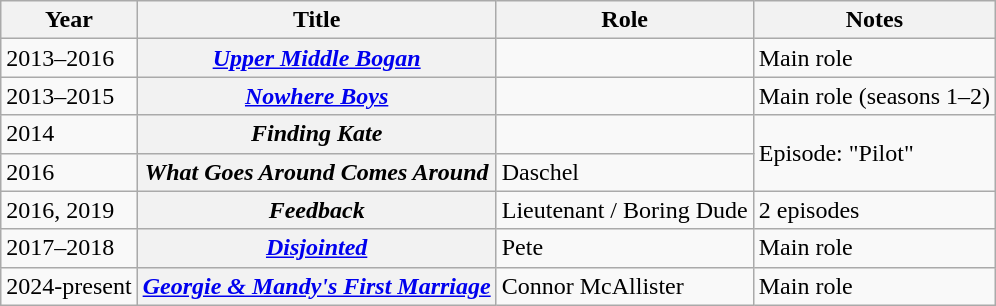<table class="wikitable plainrowheaders sortable">
<tr>
<th scope="col">Year</th>
<th scope="col">Title</th>
<th scope="col">Role</th>
<th scope="col" class="unsortable">Notes</th>
</tr>
<tr>
<td>2013–2016</td>
<th scope="row"><em><a href='#'>Upper Middle Bogan</a></em></th>
<td></td>
<td>Main role</td>
</tr>
<tr>
<td>2013–2015</td>
<th scope="row"><em><a href='#'>Nowhere Boys</a></em></th>
<td></td>
<td>Main role (seasons 1–2)</td>
</tr>
<tr>
<td>2014</td>
<th scope="row"><em>Finding Kate</em></th>
<td></td>
<td rowspan="2">Episode: "Pilot"</td>
</tr>
<tr>
<td>2016</td>
<th scope="row"><em>What Goes Around Comes Around</em></th>
<td>Daschel</td>
</tr>
<tr>
<td>2016, 2019</td>
<th scope="row"><em>Feedback</em></th>
<td>Lieutenant / Boring Dude</td>
<td>2 episodes</td>
</tr>
<tr>
<td>2017–2018</td>
<th scope="row"><em><a href='#'>Disjointed</a></em></th>
<td>Pete</td>
<td>Main role</td>
</tr>
<tr>
<td>2024-present</td>
<th scope="row"><em><a href='#'>Georgie & Mandy's First Marriage</a></em></th>
<td>Connor McAllister</td>
<td>Main role</td>
</tr>
</table>
